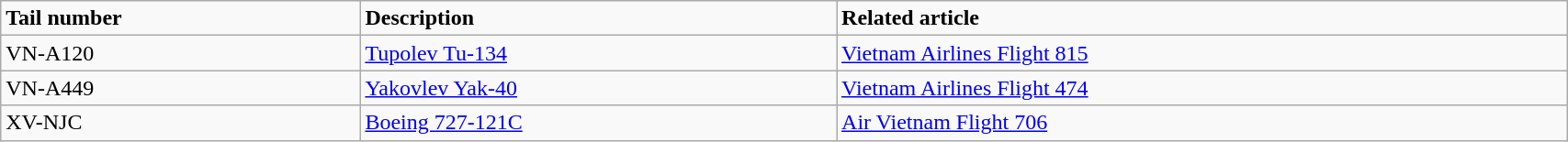<table class="wikitable" width="90%">
<tr>
<td><strong>Tail number</strong></td>
<td><strong>Description</strong></td>
<td><strong>Related article</strong></td>
</tr>
<tr>
<td>VN-A120</td>
<td><a href='#'>Tupolev Tu-134</a></td>
<td><a href='#'>Vietnam Airlines Flight 815</a></td>
</tr>
<tr>
<td>VN-A449</td>
<td><a href='#'>Yakovlev Yak-40</a></td>
<td><a href='#'>Vietnam Airlines Flight 474</a></td>
</tr>
<tr>
<td>XV-NJC</td>
<td><a href='#'>Boeing 727-121C</a></td>
<td><a href='#'>Air Vietnam Flight 706</a></td>
</tr>
</table>
